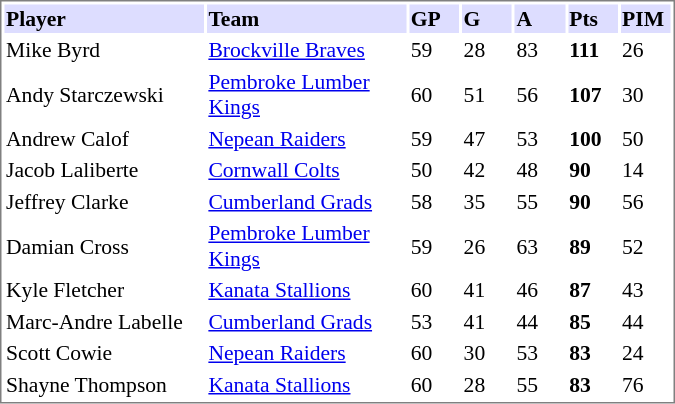<table cellpadding="0">
<tr style="text-align:left; vertical-align:top;">
<td></td>
<td><br><table cellpadding="1"  style="width:450px; font-size:90%; border:1px solid gray;">
<tr>
<th style="background:#ddf; width:30%;">Player</th>
<th style="background:#ddf; width:30%;">Team</th>
<th style="background:#ddf; width:7.5%;">GP</th>
<th style="background:#ddf; width:7.5%;">G</th>
<th style="background:#ddf; width:7.5%;">A</th>
<th style="background:#ddf; width:7.5%;">Pts</th>
<th style="background:#ddf; width:7.5%;">PIM</th>
</tr>
<tr>
<td>Mike Byrd</td>
<td><a href='#'>Brockville Braves</a></td>
<td>59</td>
<td>28</td>
<td>83</td>
<td><strong>111</strong></td>
<td>26</td>
</tr>
<tr>
<td>Andy Starczewski</td>
<td><a href='#'>Pembroke Lumber Kings</a></td>
<td>60</td>
<td>51</td>
<td>56</td>
<td><strong>107</strong></td>
<td>30</td>
</tr>
<tr>
<td>Andrew Calof</td>
<td><a href='#'>Nepean Raiders</a></td>
<td>59</td>
<td>47</td>
<td>53</td>
<td><strong>100</strong></td>
<td>50</td>
</tr>
<tr>
<td>Jacob Laliberte</td>
<td><a href='#'>Cornwall Colts</a></td>
<td>50</td>
<td>42</td>
<td>48</td>
<td><strong>90</strong></td>
<td>14</td>
</tr>
<tr>
<td>Jeffrey Clarke</td>
<td><a href='#'>Cumberland Grads</a></td>
<td>58</td>
<td>35</td>
<td>55</td>
<td><strong>90</strong></td>
<td>56</td>
</tr>
<tr>
<td>Damian Cross</td>
<td><a href='#'>Pembroke Lumber Kings</a></td>
<td>59</td>
<td>26</td>
<td>63</td>
<td><strong>89</strong></td>
<td>52</td>
</tr>
<tr>
<td>Kyle Fletcher</td>
<td><a href='#'>Kanata Stallions</a></td>
<td>60</td>
<td>41</td>
<td>46</td>
<td><strong>87</strong></td>
<td>43</td>
</tr>
<tr>
<td>Marc-Andre Labelle</td>
<td><a href='#'>Cumberland Grads</a></td>
<td>53</td>
<td>41</td>
<td>44</td>
<td><strong>85</strong></td>
<td>44</td>
</tr>
<tr>
<td>Scott Cowie</td>
<td><a href='#'>Nepean Raiders</a></td>
<td>60</td>
<td>30</td>
<td>53</td>
<td><strong>83</strong></td>
<td>24</td>
</tr>
<tr>
<td>Shayne Thompson</td>
<td><a href='#'>Kanata Stallions</a></td>
<td>60</td>
<td>28</td>
<td>55</td>
<td><strong>83</strong></td>
<td>76</td>
</tr>
</table>
</td>
</tr>
</table>
